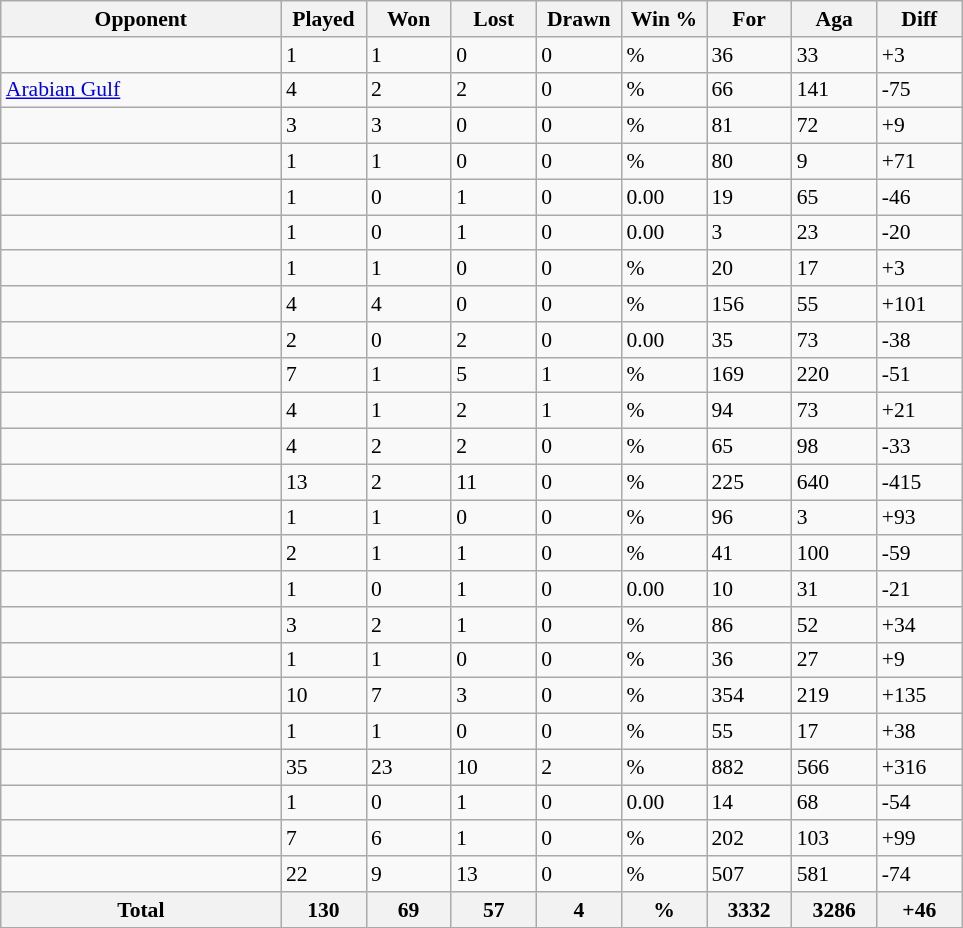<table class="wikitable sortable" style=font-size:90%>
<tr>
<th style=width:180px>Opponent</th>
<th style=width:50px>Played</th>
<th style=width:50px>Won</th>
<th style=width:50px>Lost</th>
<th style=width:50px>Drawn</th>
<th style=width:50px>Win %</th>
<th style=width:50px>For</th>
<th style=width:50px>Aga</th>
<th style=width:50px>Diff</th>
</tr>
<tr>
<td></td>
<td>1</td>
<td>1</td>
<td>0</td>
<td>0</td>
<td>%</td>
<td>36</td>
<td>33</td>
<td>+3</td>
</tr>
<tr>
<td><a href='#'>Arabian Gulf</a></td>
<td>4</td>
<td>2</td>
<td>2</td>
<td>0</td>
<td>%</td>
<td>66</td>
<td>141</td>
<td>-75</td>
</tr>
<tr>
<td></td>
<td>3</td>
<td>3</td>
<td>0</td>
<td>0</td>
<td>%</td>
<td>81</td>
<td>72</td>
<td>+9</td>
</tr>
<tr>
<td></td>
<td>1</td>
<td>1</td>
<td>0</td>
<td>0</td>
<td>%</td>
<td>80</td>
<td>9</td>
<td>+71</td>
</tr>
<tr>
<td></td>
<td>1</td>
<td>0</td>
<td>1</td>
<td>0</td>
<td>0.00</td>
<td>19</td>
<td>65</td>
<td>-46</td>
</tr>
<tr>
<td></td>
<td>1</td>
<td>0</td>
<td>1</td>
<td>0</td>
<td>0.00</td>
<td>3</td>
<td>23</td>
<td>-20</td>
</tr>
<tr>
<td></td>
<td>1</td>
<td>1</td>
<td>0</td>
<td>0</td>
<td>%</td>
<td>20</td>
<td>17</td>
<td>+3</td>
</tr>
<tr>
<td></td>
<td>4</td>
<td>4</td>
<td>0</td>
<td>0</td>
<td>%</td>
<td>156</td>
<td>55</td>
<td>+101</td>
</tr>
<tr>
<td></td>
<td>2</td>
<td>0</td>
<td>2</td>
<td>0</td>
<td>0.00</td>
<td>35</td>
<td>73</td>
<td>-38</td>
</tr>
<tr>
<td></td>
<td>7</td>
<td>1</td>
<td>5</td>
<td>1</td>
<td>%</td>
<td>169</td>
<td>220</td>
<td>-51</td>
</tr>
<tr>
<td></td>
<td>4</td>
<td>1</td>
<td>2</td>
<td>1</td>
<td>%</td>
<td>94</td>
<td>73</td>
<td>+21</td>
</tr>
<tr>
<td></td>
<td>4</td>
<td>2</td>
<td>2</td>
<td>0</td>
<td>%</td>
<td>65</td>
<td>98</td>
<td>-33</td>
</tr>
<tr>
<td></td>
<td>13</td>
<td>2</td>
<td>11</td>
<td>0</td>
<td>%</td>
<td>225</td>
<td>640</td>
<td>-415</td>
</tr>
<tr>
<td></td>
<td>1</td>
<td>1</td>
<td>0</td>
<td>0</td>
<td>%</td>
<td>96</td>
<td>3</td>
<td>+93</td>
</tr>
<tr>
<td></td>
<td>2</td>
<td>1</td>
<td>1</td>
<td>0</td>
<td>%</td>
<td>41</td>
<td>100</td>
<td>-59</td>
</tr>
<tr>
<td></td>
<td>1</td>
<td>0</td>
<td>1</td>
<td>0</td>
<td>0.00</td>
<td>10</td>
<td>31</td>
<td>-21</td>
</tr>
<tr>
<td></td>
<td>3</td>
<td>2</td>
<td>1</td>
<td>0</td>
<td>%</td>
<td>86</td>
<td>52</td>
<td>+34</td>
</tr>
<tr>
<td></td>
<td>1</td>
<td>1</td>
<td>0</td>
<td>0</td>
<td>%</td>
<td>36</td>
<td>27</td>
<td>+9</td>
</tr>
<tr>
<td></td>
<td>10</td>
<td>7</td>
<td>3</td>
<td>0</td>
<td>%</td>
<td>354</td>
<td>219</td>
<td>+135</td>
</tr>
<tr>
<td></td>
<td>1</td>
<td>1</td>
<td>0</td>
<td>0</td>
<td>%</td>
<td>55</td>
<td>17</td>
<td>+38</td>
</tr>
<tr>
<td></td>
<td>35</td>
<td>23</td>
<td>10</td>
<td>2</td>
<td>%</td>
<td>882</td>
<td>566</td>
<td>+316</td>
</tr>
<tr>
<td></td>
<td>1</td>
<td>0</td>
<td>1</td>
<td>0</td>
<td>0.00</td>
<td>14</td>
<td>68</td>
<td>-54</td>
</tr>
<tr>
<td></td>
<td>7</td>
<td>6</td>
<td>1</td>
<td>0</td>
<td>%</td>
<td>202</td>
<td>103</td>
<td>+99</td>
</tr>
<tr>
<td></td>
<td>22</td>
<td>9</td>
<td>13</td>
<td>0</td>
<td>%</td>
<td>507</td>
<td>581</td>
<td>-74</td>
</tr>
<tr class=sortbottom>
<th>Total</th>
<th>130</th>
<th>69</th>
<th>57</th>
<th>4</th>
<th>%</th>
<th>3332</th>
<th>3286</th>
<th>+46</th>
</tr>
</table>
